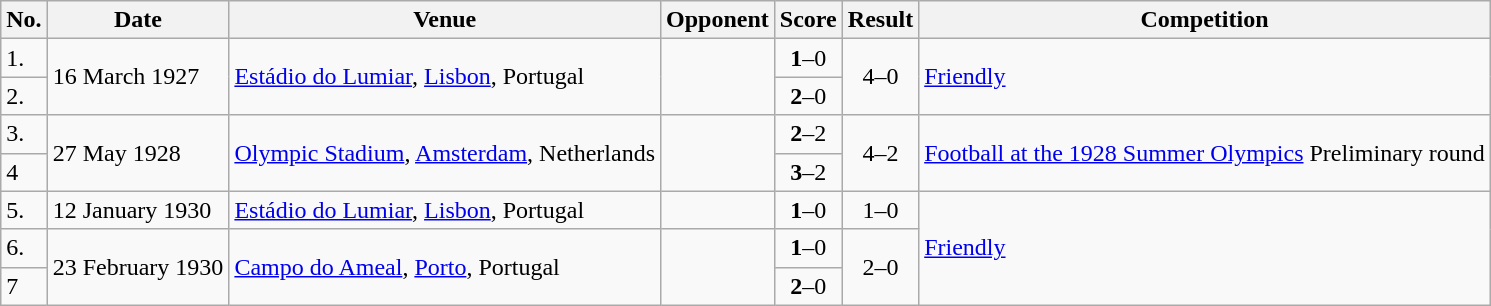<table class="wikitable sortable plainrowheaders">
<tr>
<th scope=col>No.</th>
<th scope=col>Date</th>
<th scope=col>Venue</th>
<th scope=col>Opponent</th>
<th scope=col>Score</th>
<th scope=col>Result</th>
<th scope=col>Competition</th>
</tr>
<tr>
<td>1.</td>
<td rowspan="2">16 March 1927</td>
<td rowspan="2"><a href='#'>Estádio do Lumiar</a>, <a href='#'>Lisbon</a>, Portugal</td>
<td rowspan="2"></td>
<td align=center><strong>1</strong>–0</td>
<td rowspan="2" style="text-align:center">4–0</td>
<td rowspan="2"><a href='#'>Friendly</a></td>
</tr>
<tr>
<td>2.</td>
<td align=center><strong>2</strong>–0</td>
</tr>
<tr>
<td>3.</td>
<td rowspan="2">27 May 1928</td>
<td rowspan="2"><a href='#'>Olympic Stadium</a>, <a href='#'>Amsterdam</a>, Netherlands</td>
<td rowspan="2"></td>
<td align=center><strong>2</strong>–2</td>
<td rowspan="2" style="text-align:center">4–2</td>
<td rowspan="2"><a href='#'>Football at the 1928 Summer Olympics</a> Preliminary round</td>
</tr>
<tr>
<td>4</td>
<td align=center><strong>3</strong>–2</td>
</tr>
<tr>
<td>5.</td>
<td rowspan="1">12 January 1930</td>
<td rowspan="1"><a href='#'>Estádio do Lumiar</a>, <a href='#'>Lisbon</a>, Portugal</td>
<td rowspan="1"></td>
<td align=center><strong>1</strong>–0</td>
<td rowspan="1" style="text-align:center">1–0</td>
<td rowspan="3"><a href='#'>Friendly</a></td>
</tr>
<tr>
<td>6.</td>
<td rowspan="2">23 February 1930</td>
<td rowspan="2"><a href='#'>Campo do Ameal</a>, <a href='#'>Porto</a>, Portugal</td>
<td rowspan="2"></td>
<td align=center><strong>1</strong>–0</td>
<td rowspan="2" style="text-align:center">2–0</td>
</tr>
<tr>
<td>7</td>
<td align=center><strong>2</strong>–0</td>
</tr>
</table>
